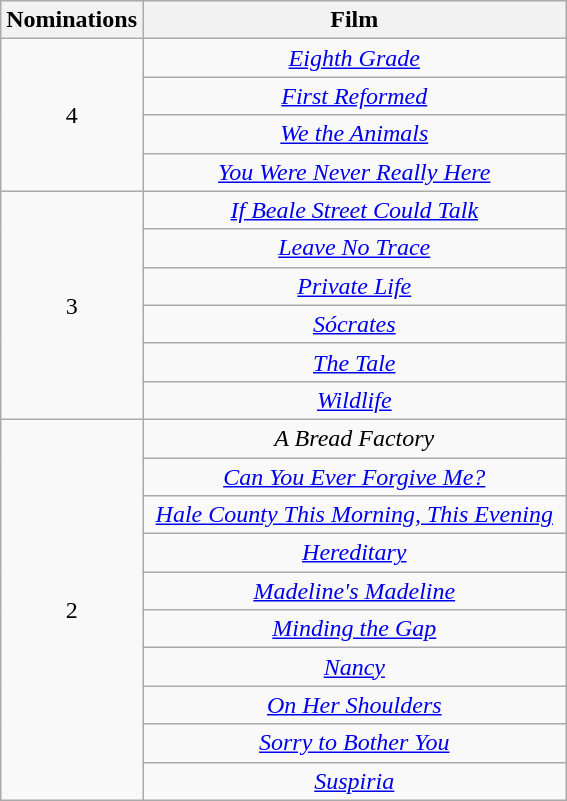<table class="wikitable" rowspan=2 border=2 style="text-align:center;">
<tr>
<th scope="col" width="50">Nominations</th>
<th scope="col" width="275">Film</th>
</tr>
<tr>
<td rowspan=4 style="text-align:center;">4</td>
<td><em><a href='#'>Eighth Grade</a></em></td>
</tr>
<tr>
<td><em><a href='#'>First Reformed</a></em></td>
</tr>
<tr>
<td><em><a href='#'>We the Animals</a></em></td>
</tr>
<tr>
<td><em><a href='#'>You Were Never Really Here</a></em></td>
</tr>
<tr>
<td rowspan=6 style="text-align:center;">3</td>
<td><em><a href='#'>If Beale Street Could Talk</a></em></td>
</tr>
<tr>
<td><em><a href='#'>Leave No Trace</a></em></td>
</tr>
<tr>
<td><em><a href='#'>Private Life</a></em></td>
</tr>
<tr>
<td><em><a href='#'>Sócrates</a></em></td>
</tr>
<tr>
<td><em><a href='#'>The Tale</a></em></td>
</tr>
<tr>
<td><em><a href='#'>Wildlife</a></em></td>
</tr>
<tr>
<td rowspan=10 style="text-align:center;">2</td>
<td><em>A Bread Factory</em></td>
</tr>
<tr>
<td><em><a href='#'>Can You Ever Forgive Me?</a></em></td>
</tr>
<tr>
<td><em><a href='#'>Hale County This Morning, This Evening</a></em></td>
</tr>
<tr>
<td><em><a href='#'>Hereditary</a></em></td>
</tr>
<tr>
<td><em><a href='#'>Madeline's Madeline</a></em></td>
</tr>
<tr>
<td><em><a href='#'>Minding the Gap</a></em></td>
</tr>
<tr>
<td><em><a href='#'>Nancy</a></em></td>
</tr>
<tr>
<td><em><a href='#'>On Her Shoulders</a></em></td>
</tr>
<tr>
<td><em><a href='#'>Sorry to Bother You</a></em></td>
</tr>
<tr>
<td><em><a href='#'>Suspiria</a></em></td>
</tr>
</table>
